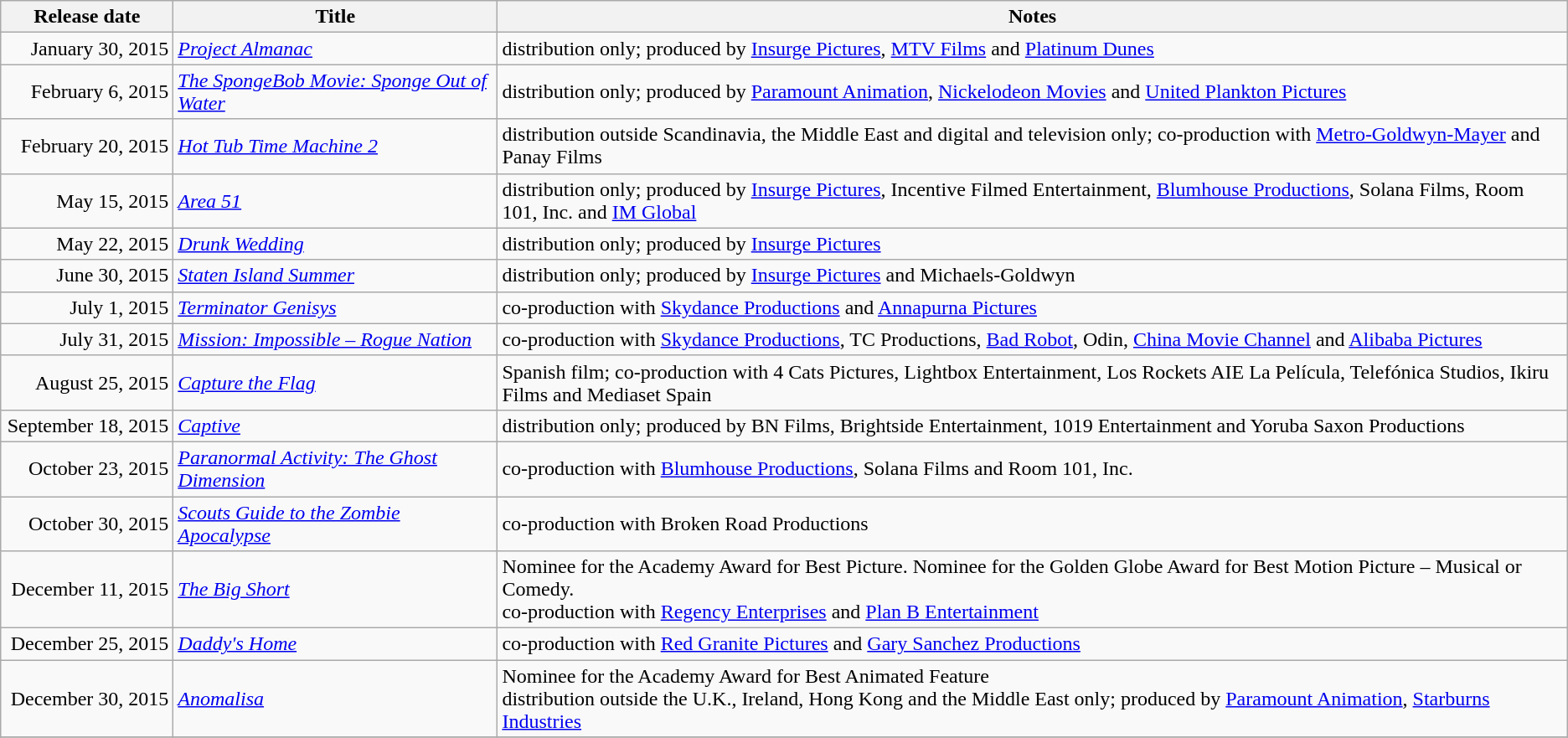<table class="wikitable sortable">
<tr>
<th scope="col" style=width:130px;">Release date</th>
<th>Title</th>
<th>Notes</th>
</tr>
<tr>
<td style="text-align:right;">January 30, 2015</td>
<td><em><a href='#'>Project Almanac</a></em></td>
<td>distribution only; produced by <a href='#'>Insurge Pictures</a>, <a href='#'>MTV Films</a> and <a href='#'>Platinum Dunes</a></td>
</tr>
<tr>
<td style="text-align:right;">February 6, 2015</td>
<td><em><a href='#'>The SpongeBob Movie: Sponge Out of Water</a></em></td>
<td>distribution only; produced by <a href='#'>Paramount Animation</a>, <a href='#'>Nickelodeon Movies</a> and <a href='#'>United Plankton Pictures</a></td>
</tr>
<tr>
<td style="text-align:right;">February 20, 2015</td>
<td><em><a href='#'>Hot Tub Time Machine 2</a></em></td>
<td>distribution outside Scandinavia, the Middle East and digital and television only; co-production with <a href='#'>Metro-Goldwyn-Mayer</a> and Panay Films</td>
</tr>
<tr>
<td style="text-align:right;">May 15, 2015</td>
<td><em><a href='#'>Area 51</a></em></td>
<td>distribution only; produced by <a href='#'>Insurge Pictures</a>, Incentive Filmed Entertainment, <a href='#'>Blumhouse Productions</a>, Solana Films, Room 101, Inc. and <a href='#'>IM Global</a></td>
</tr>
<tr>
<td style="text-align:right;">May 22, 2015</td>
<td><em><a href='#'>Drunk Wedding</a></em></td>
<td>distribution only; produced by <a href='#'>Insurge Pictures</a></td>
</tr>
<tr>
<td style="text-align:right;">June 30, 2015</td>
<td><em><a href='#'>Staten Island Summer</a></em></td>
<td>distribution only; produced by <a href='#'>Insurge Pictures</a> and Michaels-Goldwyn</td>
</tr>
<tr>
<td style="text-align:right;">July 1, 2015</td>
<td><em><a href='#'>Terminator Genisys</a></em></td>
<td>co-production with <a href='#'>Skydance Productions</a> and <a href='#'>Annapurna Pictures</a></td>
</tr>
<tr>
<td style="text-align:right;">July 31, 2015</td>
<td><em><a href='#'>Mission: Impossible – Rogue Nation</a></em></td>
<td>co-production with <a href='#'>Skydance Productions</a>, TC Productions, <a href='#'>Bad Robot</a>, Odin, <a href='#'>China Movie Channel</a> and <a href='#'>Alibaba Pictures</a></td>
</tr>
<tr>
<td style="text-align:right;">August 25, 2015</td>
<td><em><a href='#'>Capture the Flag</a></em></td>
<td>Spanish film; co-production with 4 Cats Pictures, Lightbox Entertainment, Los Rockets AIE La Película, Telefónica Studios, Ikiru Films and Mediaset Spain</td>
</tr>
<tr>
<td style="text-align:right;">September 18, 2015</td>
<td><em><a href='#'>Captive</a></em></td>
<td>distribution only; produced by BN Films, Brightside Entertainment, 1019 Entertainment and Yoruba Saxon Productions</td>
</tr>
<tr>
<td style="text-align:right;">October 23, 2015</td>
<td><em><a href='#'>Paranormal Activity: The Ghost Dimension</a></em></td>
<td>co-production with <a href='#'>Blumhouse Productions</a>, Solana Films and Room 101, Inc.</td>
</tr>
<tr>
<td style="text-align:right;">October 30, 2015</td>
<td><em><a href='#'>Scouts Guide to the Zombie Apocalypse</a></em></td>
<td>co-production with Broken Road Productions</td>
</tr>
<tr>
<td style="text-align:right;">December 11, 2015</td>
<td><em><a href='#'>The Big Short</a></em></td>
<td>Nominee for the Academy Award for Best Picture. Nominee for the Golden Globe Award for Best Motion Picture – Musical or Comedy.<br>co-production with <a href='#'>Regency Enterprises</a> and <a href='#'>Plan B Entertainment</a></td>
</tr>
<tr>
<td style="text-align:right;">December 25, 2015</td>
<td><em><a href='#'>Daddy's Home</a></em></td>
<td>co-production with <a href='#'>Red Granite Pictures</a> and <a href='#'>Gary Sanchez Productions</a></td>
</tr>
<tr>
<td style="text-align:right;">December 30, 2015</td>
<td><em><a href='#'>Anomalisa</a></em></td>
<td>Nominee for the Academy Award for Best Animated Feature<br>distribution outside the U.K., Ireland, Hong Kong and the Middle East only; produced by <a href='#'>Paramount Animation</a>, <a href='#'>Starburns Industries</a></td>
</tr>
<tr>
</tr>
</table>
